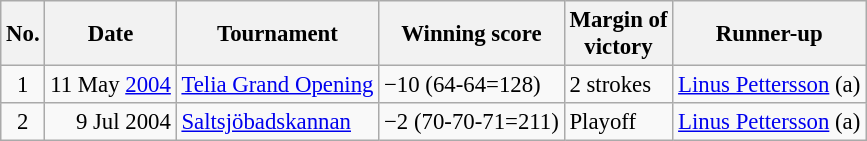<table class="wikitable" style="font-size:95%;">
<tr>
<th>No.</th>
<th>Date</th>
<th>Tournament</th>
<th>Winning score</th>
<th>Margin of<br>victory</th>
<th>Runner-up</th>
</tr>
<tr>
<td align=center>1</td>
<td align=right>11 May <a href='#'>2004</a></td>
<td><a href='#'>Telia Grand Opening</a></td>
<td>−10 (64-64=128)</td>
<td>2 strokes</td>
<td> <a href='#'>Linus Pettersson</a> (a)</td>
</tr>
<tr>
<td align=center>2</td>
<td align=right>9 Jul 2004</td>
<td><a href='#'>Saltsjöbadskannan</a></td>
<td>−2 (70-70-71=211)</td>
<td>Playoff</td>
<td> <a href='#'>Linus Pettersson</a> (a)</td>
</tr>
</table>
